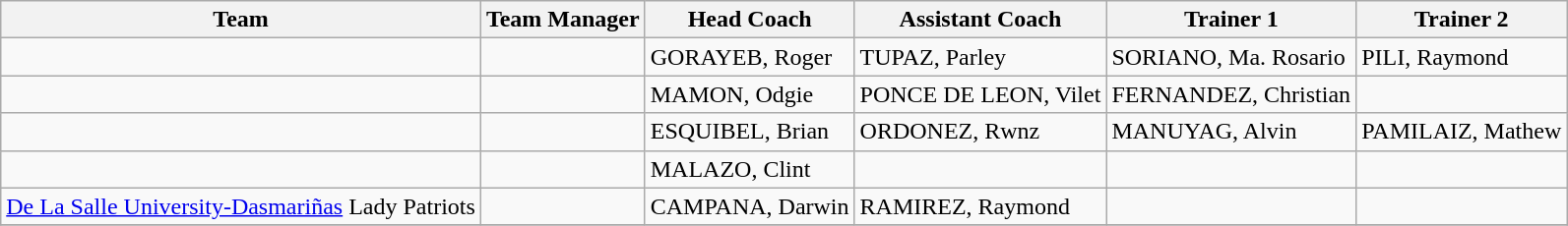<table class="wikitable">
<tr>
<th>Team</th>
<th>Team Manager</th>
<th>Head Coach</th>
<th>Assistant Coach</th>
<th>Trainer 1</th>
<th>Trainer 2</th>
</tr>
<tr>
<td></td>
<td></td>
<td>GORAYEB, Roger</td>
<td>TUPAZ, Parley</td>
<td>SORIANO, Ma. Rosario</td>
<td>PILI, Raymond</td>
</tr>
<tr>
<td></td>
<td></td>
<td>MAMON, Odgie</td>
<td>PONCE DE LEON, Vilet</td>
<td>FERNANDEZ, Christian</td>
<td></td>
</tr>
<tr>
<td></td>
<td></td>
<td>ESQUIBEL, Brian</td>
<td>ORDONEZ, Rwnz</td>
<td>MANUYAG, Alvin</td>
<td>PAMILAIZ, Mathew</td>
</tr>
<tr>
<td></td>
<td></td>
<td>MALAZO, Clint</td>
<td></td>
<td></td>
<td></td>
</tr>
<tr>
<td> <a href='#'>De La Salle University-Dasmariñas</a> Lady Patriots</td>
<td></td>
<td>CAMPANA, Darwin</td>
<td>RAMIREZ, Raymond</td>
<td></td>
<td></td>
</tr>
<tr>
</tr>
</table>
